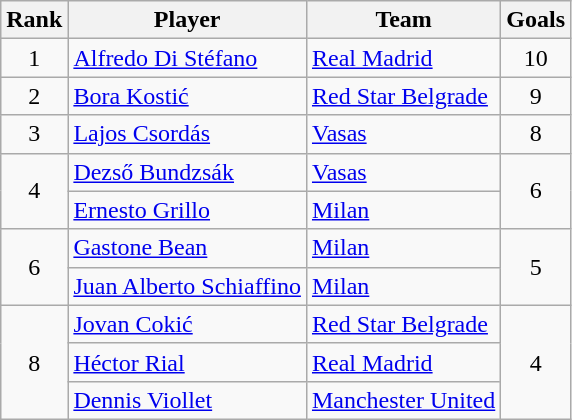<table class="wikitable" style="text-align:center;">
<tr>
<th>Rank</th>
<th>Player</th>
<th>Team</th>
<th>Goals</th>
</tr>
<tr>
<td>1</td>
<td align="left"> <a href='#'>Alfredo Di Stéfano</a></td>
<td align="left"> <a href='#'>Real Madrid</a></td>
<td>10</td>
</tr>
<tr>
<td>2</td>
<td align="left"> <a href='#'>Bora Kostić</a></td>
<td align="left"> <a href='#'>Red Star Belgrade</a></td>
<td>9</td>
</tr>
<tr>
<td>3</td>
<td align="left"> <a href='#'>Lajos Csordás</a></td>
<td align="left"> <a href='#'>Vasas</a></td>
<td>8</td>
</tr>
<tr>
<td rowspan="2">4</td>
<td align="left"> <a href='#'>Dezső Bundzsák</a></td>
<td align="left"> <a href='#'>Vasas</a></td>
<td rowspan="2">6</td>
</tr>
<tr>
<td align="left"> <a href='#'>Ernesto Grillo</a></td>
<td align="left"> <a href='#'>Milan</a></td>
</tr>
<tr>
<td rowspan="2">6</td>
<td align="left"> <a href='#'>Gastone Bean</a></td>
<td align="left"> <a href='#'>Milan</a></td>
<td rowspan="2">5</td>
</tr>
<tr>
<td align="left"> <a href='#'>Juan Alberto Schiaffino</a></td>
<td align="left"> <a href='#'>Milan</a></td>
</tr>
<tr>
<td rowspan="3">8</td>
<td align="left"> <a href='#'>Jovan Cokić</a></td>
<td align="left"> <a href='#'>Red Star Belgrade</a></td>
<td rowspan="3">4</td>
</tr>
<tr>
<td align="left"> <a href='#'>Héctor Rial</a></td>
<td align="left"> <a href='#'>Real Madrid</a></td>
</tr>
<tr>
<td align="left"> <a href='#'>Dennis Viollet</a></td>
<td align="left"> <a href='#'>Manchester United</a></td>
</tr>
</table>
